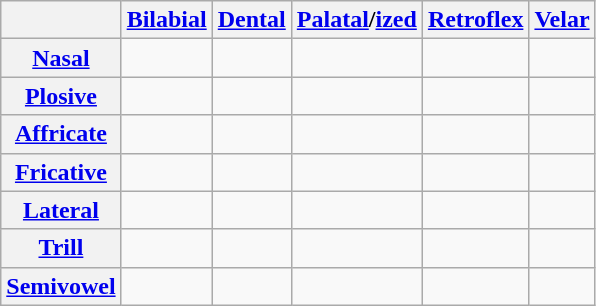<table class="wikitable" style="text-align:center;">
<tr>
<th></th>
<th><a href='#'>Bilabial</a></th>
<th><a href='#'>Dental</a></th>
<th><a href='#'>Palatal</a>/<a href='#'>ized</a></th>
<th><a href='#'>Retroflex</a></th>
<th><a href='#'>Velar</a></th>
</tr>
<tr>
<th><a href='#'>Nasal</a></th>
<td></td>
<td></td>
<td></td>
<td></td>
<td></td>
</tr>
<tr>
<th><a href='#'>Plosive</a></th>
<td></td>
<td></td>
<td></td>
<td></td>
<td></td>
</tr>
<tr>
<th><a href='#'>Affricate</a></th>
<td></td>
<td></td>
<td></td>
<td></td>
<td></td>
</tr>
<tr>
<th><a href='#'>Fricative</a></th>
<td></td>
<td></td>
<td></td>
<td></td>
<td></td>
</tr>
<tr>
<th><a href='#'>Lateral</a></th>
<td></td>
<td></td>
<td></td>
<td></td>
<td></td>
</tr>
<tr>
<th><a href='#'>Trill</a></th>
<td></td>
<td></td>
<td></td>
<td></td>
<td></td>
</tr>
<tr>
<th><a href='#'>Semivowel</a></th>
<td></td>
<td></td>
<td></td>
<td></td>
<td></td>
</tr>
</table>
